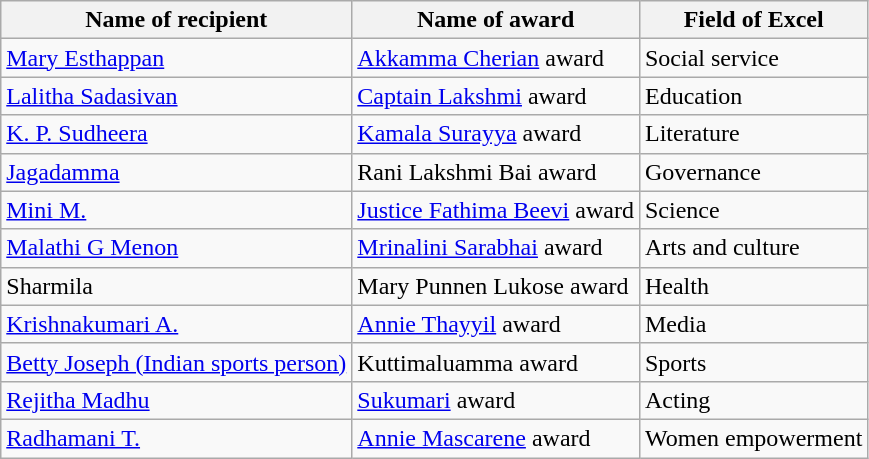<table class="wikitable">
<tr>
<th>Name of recipient</th>
<th>Name of award</th>
<th>Field of Excel</th>
</tr>
<tr>
<td><a href='#'>Mary Esthappan</a></td>
<td><a href='#'>Akkamma Cherian</a> award</td>
<td>Social service</td>
</tr>
<tr>
<td><a href='#'>Lalitha Sadasivan</a></td>
<td><a href='#'>Captain Lakshmi</a> award</td>
<td>Education</td>
</tr>
<tr>
<td><a href='#'>K. P. Sudheera</a></td>
<td><a href='#'>Kamala Surayya</a> award</td>
<td>Literature</td>
</tr>
<tr>
<td><a href='#'>Jagadamma</a></td>
<td>Rani Lakshmi Bai award</td>
<td>Governance</td>
</tr>
<tr>
<td><a href='#'>Mini M.</a></td>
<td><a href='#'>Justice Fathima Beevi</a> award</td>
<td>Science</td>
</tr>
<tr>
<td><a href='#'>Malathi G Menon</a></td>
<td><a href='#'>Mrinalini Sarabhai</a> award</td>
<td>Arts and culture</td>
</tr>
<tr>
<td>Sharmila</td>
<td>Mary Punnen Lukose award</td>
<td>Health</td>
</tr>
<tr>
<td><a href='#'>Krishnakumari A.</a></td>
<td><a href='#'>Annie Thayyil</a> award</td>
<td>Media</td>
</tr>
<tr>
<td><a href='#'>Betty Joseph (Indian sports person)</a></td>
<td>Kuttimaluamma award</td>
<td>Sports</td>
</tr>
<tr>
<td><a href='#'>Rejitha Madhu</a></td>
<td><a href='#'>Sukumari</a> award</td>
<td>Acting</td>
</tr>
<tr>
<td><a href='#'>Radhamani T.</a></td>
<td><a href='#'>Annie Mascarene</a> award</td>
<td>Women empowerment</td>
</tr>
</table>
